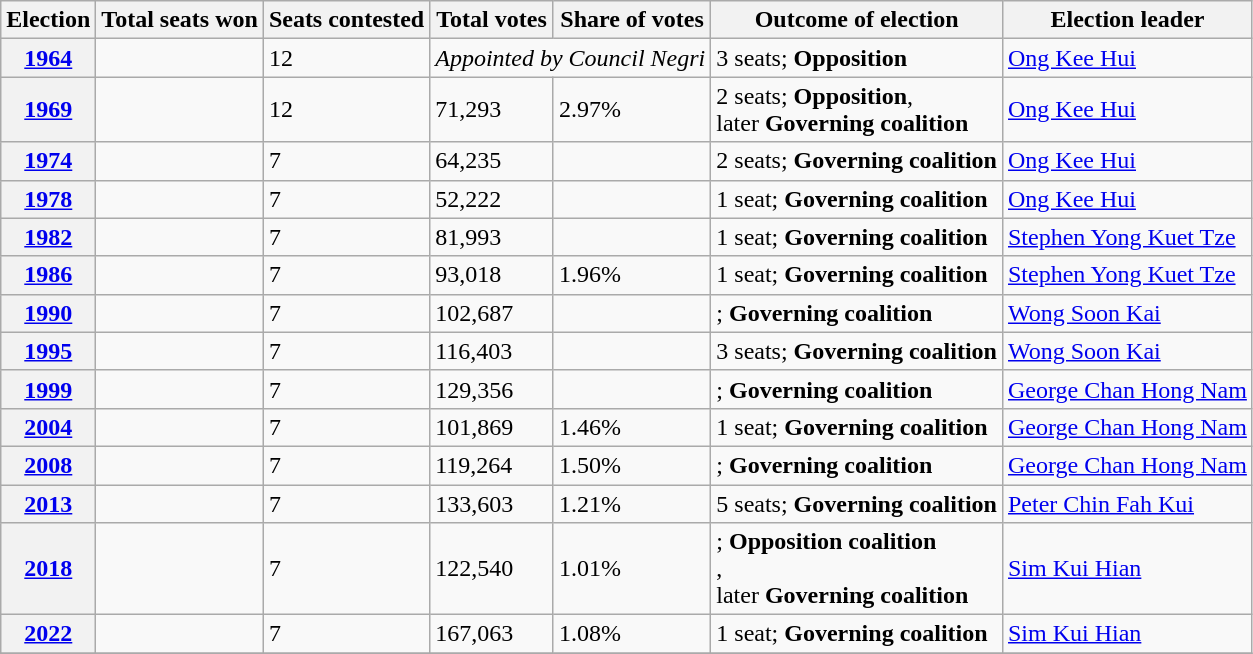<table class="wikitable">
<tr>
<th>Election</th>
<th>Total seats won</th>
<th>Seats contested</th>
<th>Total votes</th>
<th>Share of votes</th>
<th>Outcome of election</th>
<th>Election leader</th>
</tr>
<tr>
<th><a href='#'>1964</a></th>
<td></td>
<td>12</td>
<td colspan="2"><em>Appointed by Council Negri</em></td>
<td>3 seats;  <strong>Opposition</strong></td>
<td><a href='#'>Ong Kee Hui</a></td>
</tr>
<tr>
<th><a href='#'>1969</a></th>
<td></td>
<td>12</td>
<td>71,293</td>
<td>2.97%</td>
<td>2 seats;  <strong>Opposition</strong>,<br> later <strong>Governing coalition</strong> <br></td>
<td><a href='#'>Ong Kee Hui</a></td>
</tr>
<tr>
<th><a href='#'>1974</a></th>
<td></td>
<td>7</td>
<td>64,235</td>
<td></td>
<td>2 seats;  <strong>Governing coalition</strong> <br></td>
<td><a href='#'>Ong Kee Hui</a></td>
</tr>
<tr>
<th><a href='#'>1978</a></th>
<td></td>
<td>7</td>
<td>52,222</td>
<td></td>
<td>1 seat; <strong>Governing coalition</strong> <br></td>
<td><a href='#'>Ong Kee Hui</a></td>
</tr>
<tr>
<th><a href='#'>1982</a></th>
<td></td>
<td>7</td>
<td>81,993</td>
<td></td>
<td>1 seat;  <strong>Governing coalition</strong> <br></td>
<td><a href='#'>Stephen Yong Kuet Tze</a></td>
</tr>
<tr>
<th><a href='#'>1986</a></th>
<td></td>
<td>7</td>
<td>93,018</td>
<td>1.96%</td>
<td>1 seat; <strong>Governing coalition</strong> <br></td>
<td><a href='#'>Stephen Yong Kuet Tze</a></td>
</tr>
<tr>
<th><a href='#'>1990</a></th>
<td></td>
<td>7</td>
<td>102,687</td>
<td></td>
<td>; <strong>Governing coalition</strong> <br></td>
<td><a href='#'>Wong Soon Kai</a></td>
</tr>
<tr>
<th><a href='#'>1995</a></th>
<td></td>
<td>7</td>
<td>116,403</td>
<td></td>
<td>3 seats; <strong>Governing coalition</strong> <br></td>
<td><a href='#'>Wong Soon Kai</a></td>
</tr>
<tr>
<th><a href='#'>1999</a></th>
<td></td>
<td>7</td>
<td>129,356</td>
<td></td>
<td>; <strong>Governing coalition</strong> <br></td>
<td><a href='#'>George Chan Hong Nam</a></td>
</tr>
<tr>
<th><a href='#'>2004</a></th>
<td></td>
<td>7</td>
<td>101,869</td>
<td>1.46%</td>
<td>1 seat; <strong>Governing coalition</strong> <br></td>
<td><a href='#'>George Chan Hong Nam</a></td>
</tr>
<tr>
<th><a href='#'>2008</a></th>
<td></td>
<td>7</td>
<td>119,264</td>
<td>1.50%</td>
<td>; <strong>Governing coalition</strong> <br></td>
<td><a href='#'>George Chan Hong Nam</a></td>
</tr>
<tr>
<th><a href='#'>2013</a></th>
<td></td>
<td>7</td>
<td>133,603</td>
<td>1.21%</td>
<td>5 seats; <strong>Governing coalition</strong> <br></td>
<td><a href='#'>Peter Chin Fah Kui</a></td>
</tr>
<tr>
<th><a href='#'>2018</a></th>
<td></td>
<td>7</td>
<td>122,540</td>
<td>1.01%</td>
<td>; <strong>Opposition coalition</strong> <br>,<br> later <strong>Governing coalition</strong> <br></td>
<td><a href='#'>Sim Kui Hian</a></td>
</tr>
<tr>
<th><a href='#'>2022</a></th>
<td></td>
<td>7</td>
<td>167,063</td>
<td>1.08%</td>
<td>1 seat; <strong>Governing coalition</strong> <br></td>
<td><a href='#'>Sim Kui Hian</a></td>
</tr>
<tr>
</tr>
</table>
